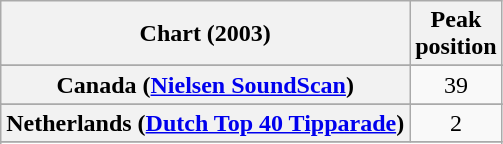<table class="wikitable plainrowheaders sortable" style="text-align:center;">
<tr>
<th scope="col">Chart (2003)</th>
<th scope="col">Peak<br>position</th>
</tr>
<tr>
</tr>
<tr>
</tr>
<tr>
<th scope="row">Canada (<a href='#'>Nielsen SoundScan</a>)</th>
<td style="text-align:center">39</td>
</tr>
<tr>
</tr>
<tr>
</tr>
<tr>
</tr>
<tr>
</tr>
<tr>
<th scope="row">Netherlands (<a href='#'>Dutch Top 40 Tipparade</a>)</th>
<td>2</td>
</tr>
<tr>
</tr>
<tr>
</tr>
<tr>
</tr>
<tr>
</tr>
<tr>
</tr>
<tr>
</tr>
<tr>
</tr>
<tr>
</tr>
<tr>
</tr>
<tr>
</tr>
<tr>
</tr>
</table>
